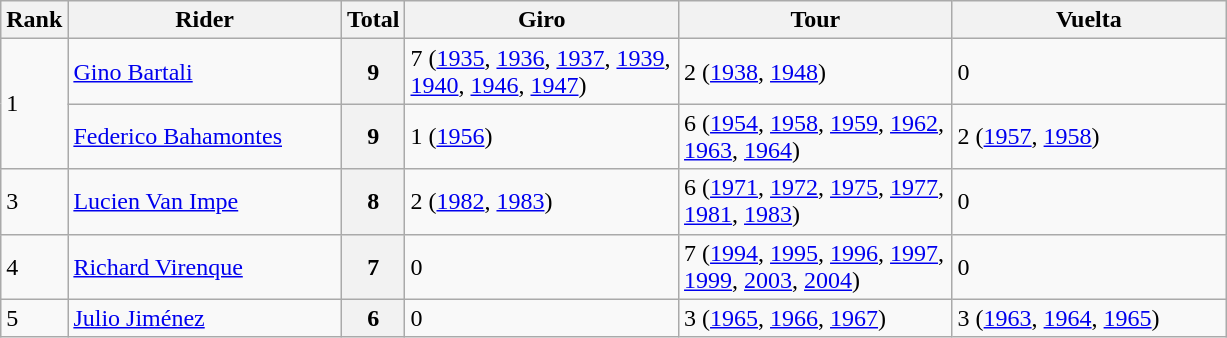<table class="wikitable sortable">
<tr>
<th>Rank</th>
<th width=175px>Rider</th>
<th>Total</th>
<th width=175px>Giro</th>
<th width=175px>Tour</th>
<th width=175px>Vuelta</th>
</tr>
<tr>
<td rowspan=2>1</td>
<td> <a href='#'>Gino Bartali</a></td>
<th><strong>9</strong></th>
<td>7 (<a href='#'>1935</a>, <a href='#'>1936</a>, <a href='#'>1937</a>, <a href='#'>1939</a>, <a href='#'>1940</a>, <a href='#'>1946</a>, <a href='#'>1947</a>)</td>
<td>2 (<a href='#'>1938</a>, <a href='#'>1948</a>)</td>
<td>0</td>
</tr>
<tr>
<td> <a href='#'>Federico Bahamontes</a></td>
<th><strong>9</strong></th>
<td>1 (<a href='#'>1956</a>)</td>
<td>6 (<a href='#'>1954</a>, <a href='#'>1958</a>, <a href='#'>1959</a>, <a href='#'>1962</a>, <a href='#'>1963</a>, <a href='#'>1964</a>)</td>
<td>2 (<a href='#'>1957</a>, <a href='#'>1958</a>)</td>
</tr>
<tr>
<td>3</td>
<td> <a href='#'>Lucien Van Impe</a></td>
<th><strong>8</strong></th>
<td>2 (<a href='#'>1982</a>, <a href='#'>1983</a>)</td>
<td>6 (<a href='#'>1971</a>, <a href='#'>1972</a>, <a href='#'>1975</a>, <a href='#'>1977</a>, <a href='#'>1981</a>, <a href='#'>1983</a>)</td>
<td>0</td>
</tr>
<tr>
<td>4</td>
<td> <a href='#'>Richard Virenque</a></td>
<th><strong>7</strong></th>
<td>0</td>
<td>7 (<a href='#'>1994</a>, <a href='#'>1995</a>, <a href='#'>1996</a>, <a href='#'>1997</a>, <a href='#'>1999</a>, <a href='#'>2003</a>, <a href='#'>2004</a>)</td>
<td>0</td>
</tr>
<tr>
<td>5</td>
<td> <a href='#'>Julio Jiménez</a></td>
<th><strong>6</strong></th>
<td>0</td>
<td>3 (<a href='#'>1965</a>, <a href='#'>1966</a>, <a href='#'>1967</a>)</td>
<td>3 (<a href='#'>1963</a>, <a href='#'>1964</a>, <a href='#'>1965</a>)</td>
</tr>
</table>
